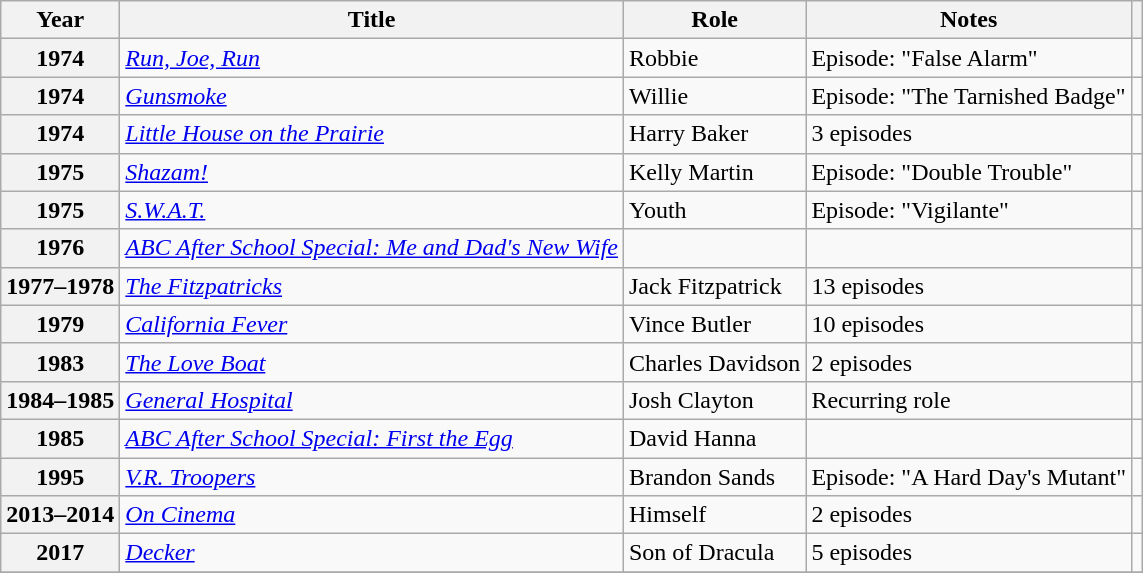<table class="wikitable plainrowheaders sortable" style="margin-right: 0;">
<tr>
<th scope="col">Year</th>
<th scope="col">Title</th>
<th scope="col">Role</th>
<th scope="col" class="unsortable">Notes</th>
<th scope="col" class="unsortable"></th>
</tr>
<tr>
<th scope="row">1974</th>
<td><em><a href='#'>Run, Joe, Run</a></em></td>
<td>Robbie</td>
<td>Episode: "False Alarm"</td>
<td align=center></td>
</tr>
<tr>
<th scope="row">1974</th>
<td><em><a href='#'>Gunsmoke</a></em></td>
<td>Willie</td>
<td>Episode: "The Tarnished Badge"</td>
<td align=center></td>
</tr>
<tr>
<th scope="row">1974</th>
<td><em><a href='#'>Little House on the Prairie</a></em></td>
<td>Harry Baker</td>
<td>3 episodes</td>
<td align=center></td>
</tr>
<tr>
<th scope="row">1975</th>
<td><em><a href='#'>Shazam!</a></em></td>
<td>Kelly Martin</td>
<td>Episode: "Double Trouble"</td>
<td align=center></td>
</tr>
<tr>
<th scope="row">1975</th>
<td><em><a href='#'>S.W.A.T.</a></em></td>
<td>Youth</td>
<td>Episode: "Vigilante"</td>
<td align=center></td>
</tr>
<tr>
<th scope="row">1976</th>
<td><em><a href='#'>ABC After School Special: Me and Dad's New Wife</a></em></td>
<td></td>
<td></td>
<td align=center></td>
</tr>
<tr>
<th scope="row">1977–1978</th>
<td><em><a href='#'>The Fitzpatricks</a></em></td>
<td>Jack Fitzpatrick</td>
<td>13 episodes</td>
<td align=center></td>
</tr>
<tr>
<th scope="row">1979</th>
<td><em><a href='#'>California Fever</a></em></td>
<td>Vince Butler</td>
<td>10 episodes</td>
<td align=center></td>
</tr>
<tr>
<th scope="row">1983</th>
<td><em><a href='#'>The Love Boat</a></em></td>
<td>Charles Davidson</td>
<td>2 episodes</td>
<td align=center></td>
</tr>
<tr>
<th scope="row">1984–1985</th>
<td><em><a href='#'>General Hospital</a></em></td>
<td>Josh Clayton</td>
<td>Recurring role</td>
<td align=center></td>
</tr>
<tr>
<th scope="row">1985</th>
<td><em><a href='#'>ABC After School Special: First the Egg</a></em></td>
<td>David Hanna</td>
<td></td>
<td align=center></td>
</tr>
<tr>
<th scope="row">1995</th>
<td><em><a href='#'>V.R. Troopers</a></em></td>
<td>Brandon Sands</td>
<td>Episode: "A Hard Day's Mutant"</td>
<td align=center></td>
</tr>
<tr>
<th scope="row">2013–2014</th>
<td><em><a href='#'>On Cinema</a></em></td>
<td>Himself</td>
<td>2 episodes</td>
<td align=center></td>
</tr>
<tr>
<th scope="row">2017</th>
<td><em><a href='#'>Decker</a></em></td>
<td>Son of Dracula</td>
<td>5 episodes</td>
<td align=center></td>
</tr>
<tr>
</tr>
</table>
